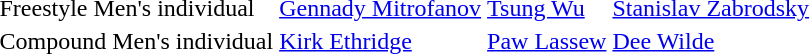<table>
<tr>
<td>Freestyle Men's individual<br></td>
<td> <a href='#'>Gennady Mitrofanov</a></td>
<td> <a href='#'>Tsung Wu</a></td>
<td> <a href='#'>Stanislav Zabrodsky</a></td>
</tr>
<tr>
<td>Compound Men's individual<br></td>
<td> <a href='#'>Kirk Ethridge</a></td>
<td> <a href='#'>Paw Lassew</a></td>
<td> <a href='#'>Dee Wilde</a></td>
</tr>
</table>
